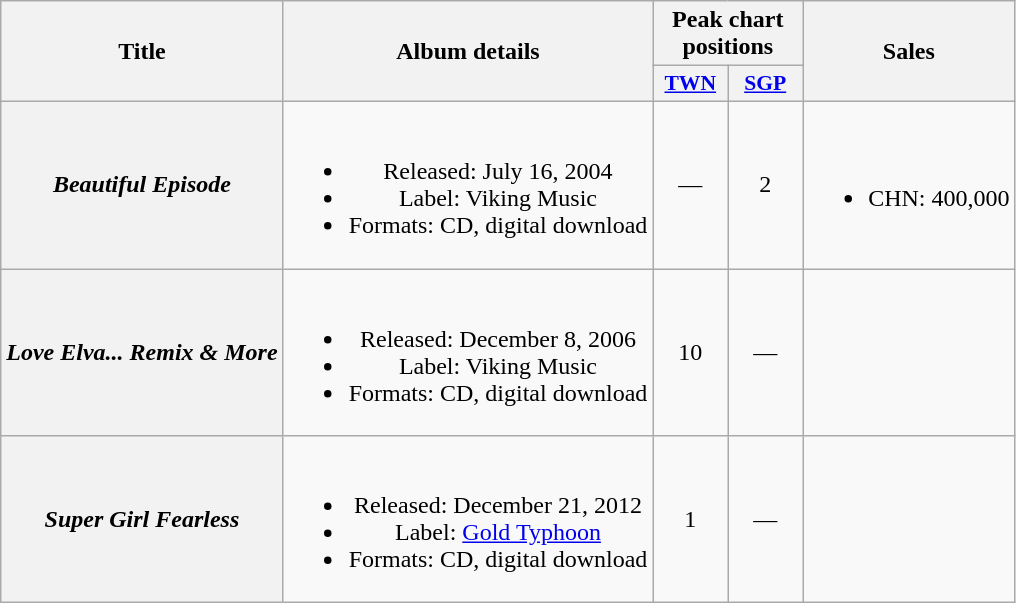<table class="wikitable plainrowheaders" style="text-align:center;">
<tr>
<th rowspan="2">Title</th>
<th rowspan="2">Album details</th>
<th colspan="2">Peak chart positions</th>
<th rowspan="2">Sales</th>
</tr>
<tr>
<th scope="col" style="width:3em;font-size:90%;"><a href='#'>TWN</a><br></th>
<th scope="col" style="width:3em;font-size:90%;"><a href='#'>SGP</a><br></th>
</tr>
<tr>
<th scope="row"><em>Beautiful Episode</em></th>
<td><br><ul><li>Released: July 16, 2004</li><li>Label: Viking Music</li><li>Formats: CD, digital download</li></ul></td>
<td>—</td>
<td>2</td>
<td><br><ul><li>CHN: 400,000</li></ul></td>
</tr>
<tr>
<th scope="row"><em>Love Elva... Remix & More</em></th>
<td><br><ul><li>Released: December 8, 2006</li><li>Label: Viking Music</li><li>Formats: CD, digital download</li></ul></td>
<td>10</td>
<td>—</td>
<td></td>
</tr>
<tr>
<th scope="row"><em>Super Girl Fearless</em></th>
<td><br><ul><li>Released: December 21, 2012</li><li>Label: <a href='#'>Gold Typhoon</a></li><li>Formats: CD, digital download</li></ul></td>
<td>1</td>
<td>—</td>
<td></td>
</tr>
</table>
